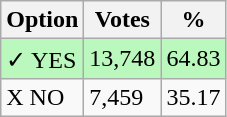<table class="wikitable">
<tr>
<th>Option</th>
<th>Votes</th>
<th>%</th>
</tr>
<tr>
<td style=background:#bbf8be>✓ YES</td>
<td style=background:#bbf8be>13,748</td>
<td style=background:#bbf8be>64.83</td>
</tr>
<tr>
<td>X NO</td>
<td>7,459</td>
<td>35.17</td>
</tr>
</table>
